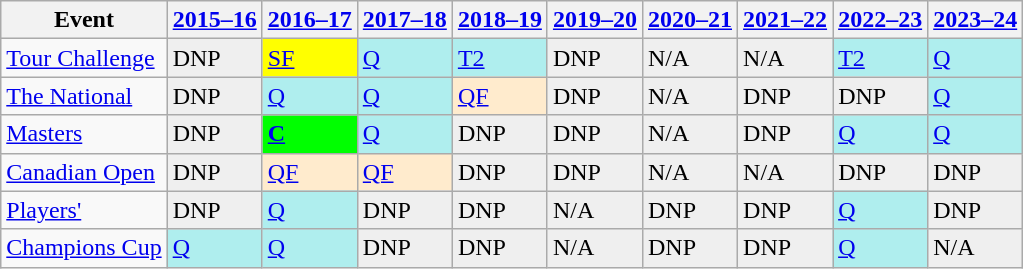<table class="wikitable" border="1">
<tr>
<th>Event</th>
<th><a href='#'>2015–16</a></th>
<th><a href='#'>2016–17</a></th>
<th><a href='#'>2017–18</a></th>
<th><a href='#'>2018–19</a></th>
<th><a href='#'>2019–20</a></th>
<th><a href='#'>2020–21</a></th>
<th><a href='#'>2021–22</a></th>
<th><a href='#'>2022–23</a></th>
<th><a href='#'>2023–24</a></th>
</tr>
<tr>
<td><a href='#'>Tour Challenge</a></td>
<td style="background:#EFEFEF;">DNP</td>
<td style="background:yellow;"><a href='#'>SF</a></td>
<td style="background:#afeeee;"><a href='#'>Q</a></td>
<td style="background:#afeeee;"><a href='#'>T2</a></td>
<td style="background:#EFEFEF;">DNP</td>
<td style="background:#EFEFEF;">N/A</td>
<td style="background:#EFEFEF;">N/A</td>
<td style="background:#afeeee;"><a href='#'>T2</a></td>
<td style="background:#afeeee;"><a href='#'>Q</a></td>
</tr>
<tr>
<td><a href='#'>The National</a></td>
<td style="background:#EFEFEF;">DNP</td>
<td style="background:#afeeee;"><a href='#'>Q</a></td>
<td style="background:#afeeee;"><a href='#'>Q</a></td>
<td style="background:#ffebcd;"><a href='#'>QF</a></td>
<td style="background:#EFEFEF;">DNP</td>
<td style="background:#EFEFEF;">N/A</td>
<td style="background:#EFEFEF;">DNP</td>
<td style="background:#EFEFEF;">DNP</td>
<td style="background:#afeeee;"><a href='#'>Q</a></td>
</tr>
<tr>
<td><a href='#'>Masters</a></td>
<td style="background:#EFEFEF;">DNP</td>
<td style="background:#00ff00;"><strong><a href='#'>C</a></strong></td>
<td style="background:#afeeee;"><a href='#'>Q</a></td>
<td style="background:#EFEFEF;">DNP</td>
<td style="background:#EFEFEF;">DNP</td>
<td style="background:#EFEFEF;">N/A</td>
<td style="background:#EFEFEF;">DNP</td>
<td style="background:#afeeee;"><a href='#'>Q</a></td>
<td style="background:#afeeee;"><a href='#'>Q</a></td>
</tr>
<tr>
<td><a href='#'>Canadian Open</a></td>
<td style="background:#EFEFEF;">DNP</td>
<td style="background:#ffebcd;"><a href='#'>QF</a></td>
<td style="background:#ffebcd;"><a href='#'>QF</a></td>
<td style="background:#EFEFEF;">DNP</td>
<td style="background:#EFEFEF;">DNP</td>
<td style="background:#EFEFEF;">N/A</td>
<td style="background:#EFEFEF;">N/A</td>
<td style="background:#EFEFEF;">DNP</td>
<td style="background:#EFEFEF;">DNP</td>
</tr>
<tr>
<td><a href='#'>Players'</a></td>
<td style="background:#EFEFEF;">DNP</td>
<td style="background:#afeeee;"><a href='#'>Q</a></td>
<td style="background:#EFEFEF;">DNP</td>
<td style="background:#EFEFEF;">DNP</td>
<td style="background:#EFEFEF;">N/A</td>
<td style="background:#EFEFEF;">DNP</td>
<td style="background:#EFEFEF;">DNP</td>
<td style="background:#afeeee;"><a href='#'>Q</a></td>
<td style="background:#EFEFEF;">DNP</td>
</tr>
<tr>
<td><a href='#'>Champions Cup</a></td>
<td style="background:#afeeee;"><a href='#'>Q</a></td>
<td style="background:#afeeee;"><a href='#'>Q</a></td>
<td style="background:#EFEFEF;">DNP</td>
<td style="background:#EFEFEF;">DNP</td>
<td style="background:#EFEFEF;">N/A</td>
<td style="background:#EFEFEF;">DNP</td>
<td style="background:#EFEFEF;">DNP</td>
<td style="background:#afeeee;"><a href='#'>Q</a></td>
<td style="background:#EFEFEF;">N/A</td>
</tr>
</table>
